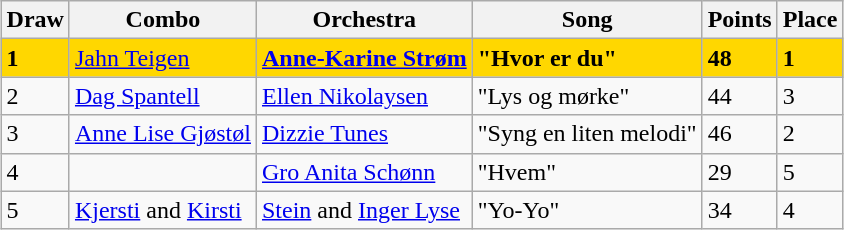<table class="sortable wikitable" style="margin: 1em auto 1em auto">
<tr>
<th>Draw</th>
<th>Combo</th>
<th>Orchestra</th>
<th>Song</th>
<th>Points</th>
<th>Place</th>
</tr>
<tr bgcolor="#FFD700">
<td><strong>1</strong></td>
<td><a href='#'>Jahn Teigen</a></td>
<td><strong><a href='#'>Anne-Karine Strøm</a></strong></td>
<td><strong>"Hvor er du"</strong></td>
<td><strong>48</strong></td>
<td><strong>1</strong></td>
</tr>
<tr>
<td>2</td>
<td><a href='#'>Dag Spantell</a></td>
<td><a href='#'>Ellen Nikolaysen</a></td>
<td>"Lys og mørke"</td>
<td>44</td>
<td>3</td>
</tr>
<tr>
<td>3</td>
<td><a href='#'>Anne Lise Gjøstøl</a></td>
<td><a href='#'>Dizzie Tunes</a></td>
<td>"Syng en liten melodi"</td>
<td>46</td>
<td>2</td>
</tr>
<tr>
<td>4</td>
<td></td>
<td><a href='#'>Gro Anita Schønn</a></td>
<td>"Hvem"</td>
<td>29</td>
<td>5</td>
</tr>
<tr>
<td>5</td>
<td><a href='#'>Kjersti</a> and <a href='#'>Kirsti</a></td>
<td><a href='#'>Stein</a> and <a href='#'>Inger Lyse</a></td>
<td>"Yo-Yo"</td>
<td>34</td>
<td>4</td>
</tr>
</table>
